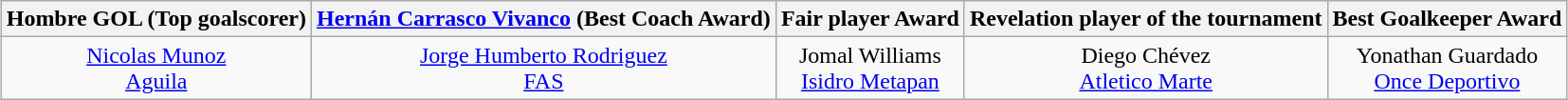<table class="wikitable" style="margin: 0 auto;">
<tr>
<th>Hombre GOL (Top goalscorer)</th>
<th><a href='#'>Hernán Carrasco Vivanco</a> (Best Coach Award)</th>
<th>Fair player Award</th>
<th>Revelation player of the tournament</th>
<th>Best Goalkeeper Award</th>
</tr>
<tr>
<td align=center>  <a href='#'>Nicolas Munoz</a> <br> <a href='#'>Aguila</a></td>
<td align=center> <a href='#'>Jorge Humberto Rodriguez</a> <br> <a href='#'>FAS</a></td>
<td align=center> Jomal Williams <br> <a href='#'>Isidro Metapan</a></td>
<td align=center> Diego Chévez <br> <a href='#'>Atletico Marte</a></td>
<td align=center> Yonathan Guardado <br> <a href='#'>Once Deportivo</a></td>
</tr>
</table>
